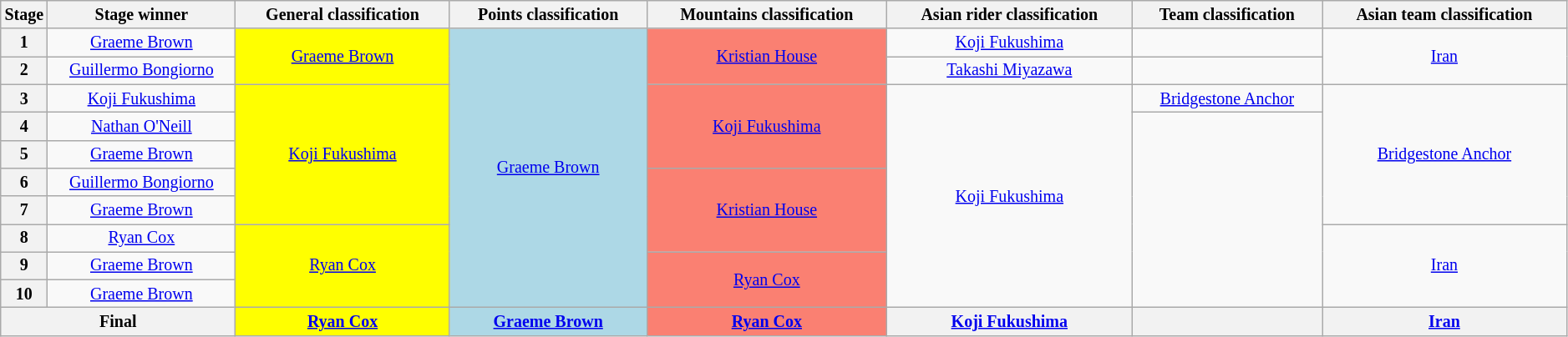<table class="wikitable" style="text-align: center; font-size:smaller;">
<tr>
<th style="width:1%;">Stage</th>
<th style="width:12%;">Stage winner</th>
<th style="width:"12%;">General classification<br></th>
<th style="width:"12%;">Points classification<br></th>
<th style="width:"12%;">Mountains classification<br></th>
<th style="width:"12%;">Asian rider classification</th>
<th style="width:"15%;">Team classification</th>
<th style="width:"15%;">Asian team classification</th>
</tr>
<tr>
<th>1</th>
<td><a href='#'>Graeme Brown</a></td>
<td style="background:yellow;" rowspan=2><a href='#'>Graeme Brown</a></td>
<td style="background:lightblue;" rowspan=10><a href='#'>Graeme Brown</a></td>
<td style="background:salmon;" rowspan=2><a href='#'>Kristian House</a></td>
<td><a href='#'>Koji Fukushima</a></td>
<td></td>
<td rowspan=2><a href='#'>Iran</a></td>
</tr>
<tr>
<th>2</th>
<td><a href='#'>Guillermo Bongiorno</a></td>
<td><a href='#'>Takashi Miyazawa</a></td>
<td></td>
</tr>
<tr>
<th>3</th>
<td><a href='#'>Koji Fukushima</a></td>
<td style="background:yellow;" rowspan=5><a href='#'>Koji Fukushima</a></td>
<td style="background:salmon;" rowspan=3><a href='#'>Koji Fukushima</a></td>
<td rowspan=8><a href='#'>Koji Fukushima</a></td>
<td><a href='#'>Bridgestone Anchor</a></td>
<td rowspan=5><a href='#'>Bridgestone Anchor</a></td>
</tr>
<tr>
<th>4</th>
<td><a href='#'>Nathan O'Neill</a></td>
<td rowspan=7></td>
</tr>
<tr>
<th>5</th>
<td><a href='#'>Graeme Brown</a></td>
</tr>
<tr>
<th>6</th>
<td><a href='#'>Guillermo Bongiorno</a></td>
<td style="background:salmon;" rowspan=3><a href='#'>Kristian House</a></td>
</tr>
<tr>
<th>7</th>
<td><a href='#'>Graeme Brown</a></td>
</tr>
<tr>
<th>8</th>
<td><a href='#'>Ryan Cox</a></td>
<td style="background:yellow;" rowspan=3><a href='#'>Ryan Cox</a></td>
<td rowspan=3><a href='#'>Iran</a></td>
</tr>
<tr>
<th>9</th>
<td><a href='#'>Graeme Brown</a></td>
<td style="background:salmon;" rowspan=2><a href='#'>Ryan Cox</a></td>
</tr>
<tr>
<th>10</th>
<td><a href='#'>Graeme Brown</a></td>
</tr>
<tr>
<th colspan=2><strong>Final</strong></th>
<th style="background:yellow;"><a href='#'>Ryan Cox</a></th>
<th style="background:lightblue;"><a href='#'>Graeme Brown</a></th>
<th style="background:salmon;"><a href='#'>Ryan Cox</a></th>
<th><a href='#'>Koji Fukushima</a></th>
<th></th>
<th><a href='#'>Iran</a></th>
</tr>
</table>
